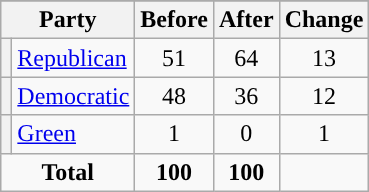<table class="wikitable" style="text-align:center;">
<tr>
</tr>
<tr>
<th colspan=2>Party</th>
<th>Before</th>
<th>After</th>
<th>Change</th>
</tr>
<tr>
<th style="background-color:"></th>
<td style="text-align:left;"><a href='#'>Republican</a></td>
<td>51</td>
<td>64</td>
<td> 13</td>
</tr>
<tr>
<th style="background-color:"></th>
<td style="text-align:left;"><a href='#'>Democratic</a></td>
<td>48</td>
<td>36</td>
<td> 12</td>
</tr>
<tr>
<th style="background-color:"></th>
<td style="text-align:left;"><a href='#'>Green</a></td>
<td>1</td>
<td>0</td>
<td> 1</td>
</tr>
<tr>
<td colspan=2><strong>Total</strong></td>
<td><strong>100</strong></td>
<td><strong>100</strong></td>
<td></td>
</tr>
</table>
